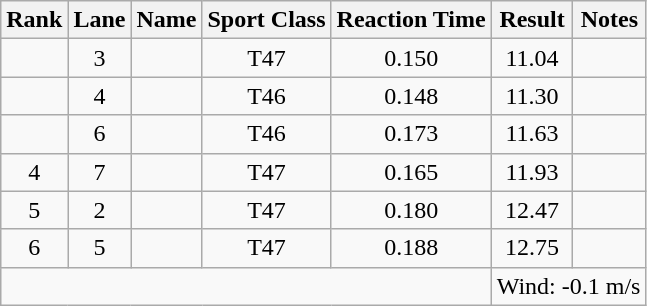<table class="wikitable sortable" style="text-align:center">
<tr>
<th>Rank</th>
<th>Lane</th>
<th>Name</th>
<th>Sport Class</th>
<th>Reaction Time</th>
<th>Result</th>
<th>Notes</th>
</tr>
<tr>
<td></td>
<td>3</td>
<td align="left"></td>
<td>T47</td>
<td>0.150</td>
<td>11.04</td>
<td></td>
</tr>
<tr>
<td></td>
<td>4</td>
<td align="left"></td>
<td>T46</td>
<td>0.148</td>
<td>11.30</td>
<td></td>
</tr>
<tr>
<td></td>
<td>6</td>
<td align="left"></td>
<td>T46</td>
<td>0.173</td>
<td>11.63</td>
<td></td>
</tr>
<tr>
<td>4</td>
<td>7</td>
<td align="left"></td>
<td>T47</td>
<td>0.165</td>
<td>11.93</td>
<td></td>
</tr>
<tr>
<td>5</td>
<td>2</td>
<td align="left"></td>
<td>T47</td>
<td>0.180</td>
<td>12.47</td>
<td></td>
</tr>
<tr>
<td>6</td>
<td>5</td>
<td align="left"></td>
<td>T47</td>
<td>0.188</td>
<td>12.75</td>
<td></td>
</tr>
<tr class="sortbottom">
<td colspan=5></td>
<td colspan="3" style="text-align:left;">Wind: -0.1 m/s</td>
</tr>
</table>
